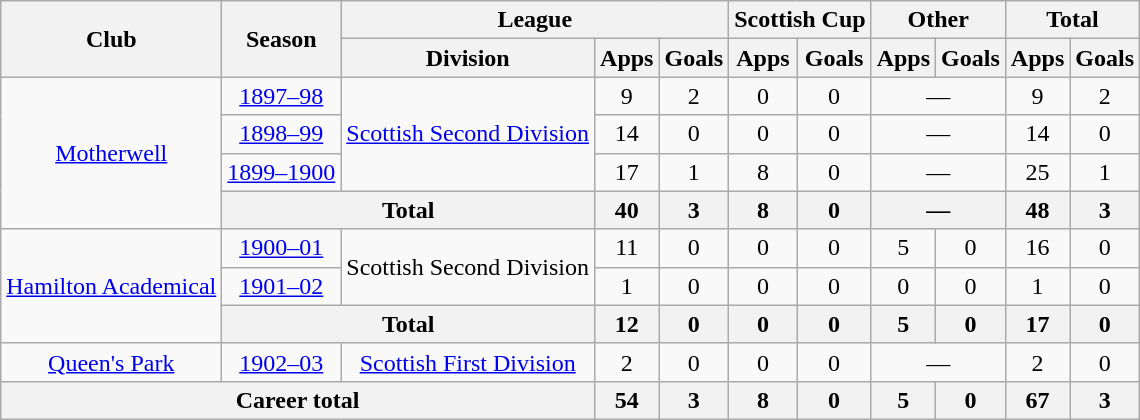<table class="wikitable" style="text-align: center;">
<tr>
<th rowspan="2">Club</th>
<th rowspan="2">Season</th>
<th colspan="3">League</th>
<th colspan="2">Scottish Cup</th>
<th colspan="2">Other</th>
<th colspan="2">Total</th>
</tr>
<tr>
<th>Division</th>
<th>Apps</th>
<th>Goals</th>
<th>Apps</th>
<th>Goals</th>
<th>Apps</th>
<th>Goals</th>
<th>Apps</th>
<th>Goals</th>
</tr>
<tr>
<td rowspan="4"><a href='#'>Motherwell</a></td>
<td><a href='#'>1897–98</a></td>
<td rowspan="3"><a href='#'>Scottish Second Division</a></td>
<td>9</td>
<td>2</td>
<td>0</td>
<td>0</td>
<td colspan="2">—</td>
<td>9</td>
<td>2</td>
</tr>
<tr>
<td><a href='#'>1898–99</a></td>
<td>14</td>
<td>0</td>
<td>0</td>
<td>0</td>
<td colspan="2">—</td>
<td>14</td>
<td>0</td>
</tr>
<tr>
<td><a href='#'>1899–1900</a></td>
<td>17</td>
<td>1</td>
<td>8</td>
<td>0</td>
<td colspan="2">—</td>
<td>25</td>
<td>1</td>
</tr>
<tr>
<th colspan="2">Total</th>
<th>40</th>
<th>3</th>
<th>8</th>
<th>0</th>
<th colspan="2">—</th>
<th>48</th>
<th>3</th>
</tr>
<tr>
<td rowspan="3"><a href='#'>Hamilton Academical</a></td>
<td><a href='#'>1900–01</a></td>
<td rowspan="2">Scottish Second Division</td>
<td>11</td>
<td>0</td>
<td>0</td>
<td>0</td>
<td>5</td>
<td>0</td>
<td>16</td>
<td>0</td>
</tr>
<tr>
<td><a href='#'>1901–02</a></td>
<td>1</td>
<td>0</td>
<td>0</td>
<td>0</td>
<td>0</td>
<td>0</td>
<td>1</td>
<td>0</td>
</tr>
<tr>
<th colspan="2">Total</th>
<th>12</th>
<th>0</th>
<th>0</th>
<th>0</th>
<th>5</th>
<th>0</th>
<th>17</th>
<th>0</th>
</tr>
<tr>
<td><a href='#'>Queen's Park</a></td>
<td><a href='#'>1902–03</a></td>
<td><a href='#'>Scottish First Division</a></td>
<td>2</td>
<td>0</td>
<td>0</td>
<td>0</td>
<td colspan="2">—</td>
<td>2</td>
<td>0</td>
</tr>
<tr>
<th colspan="3">Career total</th>
<th>54</th>
<th>3</th>
<th>8</th>
<th>0</th>
<th>5</th>
<th>0</th>
<th>67</th>
<th>3</th>
</tr>
</table>
